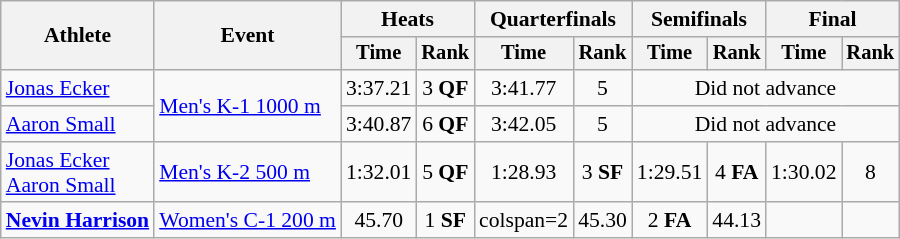<table class=wikitable style=font-size:90%;text-align:center>
<tr>
<th rowspan=2>Athlete</th>
<th rowspan=2>Event</th>
<th colspan=2>Heats</th>
<th colspan=2>Quarterfinals</th>
<th colspan=2>Semifinals</th>
<th colspan=2>Final</th>
</tr>
<tr style=font-size:95%>
<th>Time</th>
<th>Rank</th>
<th>Time</th>
<th>Rank</th>
<th>Time</th>
<th>Rank</th>
<th>Time</th>
<th>Rank</th>
</tr>
<tr>
<td align=left><a href='#'>Jonas Ecker</a></td>
<td align=left rowspan=2><a href='#'>Men's K-1 1000 m</a></td>
<td>3:37.21</td>
<td>3 <strong>QF</strong></td>
<td>3:41.77</td>
<td>5</td>
<td colspan=4>Did not advance</td>
</tr>
<tr>
<td align=left><a href='#'>Aaron Small</a></td>
<td>3:40.87</td>
<td>6 <strong>QF</strong></td>
<td>3:42.05</td>
<td>5</td>
<td colspan=4>Did not advance</td>
</tr>
<tr>
<td align=left><a href='#'>Jonas Ecker</a><br><a href='#'>Aaron Small</a></td>
<td align=left><a href='#'>Men's K-2 500 m</a></td>
<td>1:32.01</td>
<td>5 <strong>QF</strong></td>
<td>1:28.93</td>
<td>3 <strong>SF</strong></td>
<td>1:29.51</td>
<td>4 <strong>FA</strong></td>
<td>1:30.02</td>
<td>8</td>
</tr>
<tr>
<td align=left><strong><a href='#'>Nevin Harrison</a></strong></td>
<td align=left><a href='#'>Women's C-1 200 m</a></td>
<td>45.70</td>
<td>1 <strong>SF</strong></td>
<td>colspan=2 </td>
<td>45.30</td>
<td>2 <strong>FA</strong></td>
<td>44.13</td>
<td></td>
</tr>
</table>
